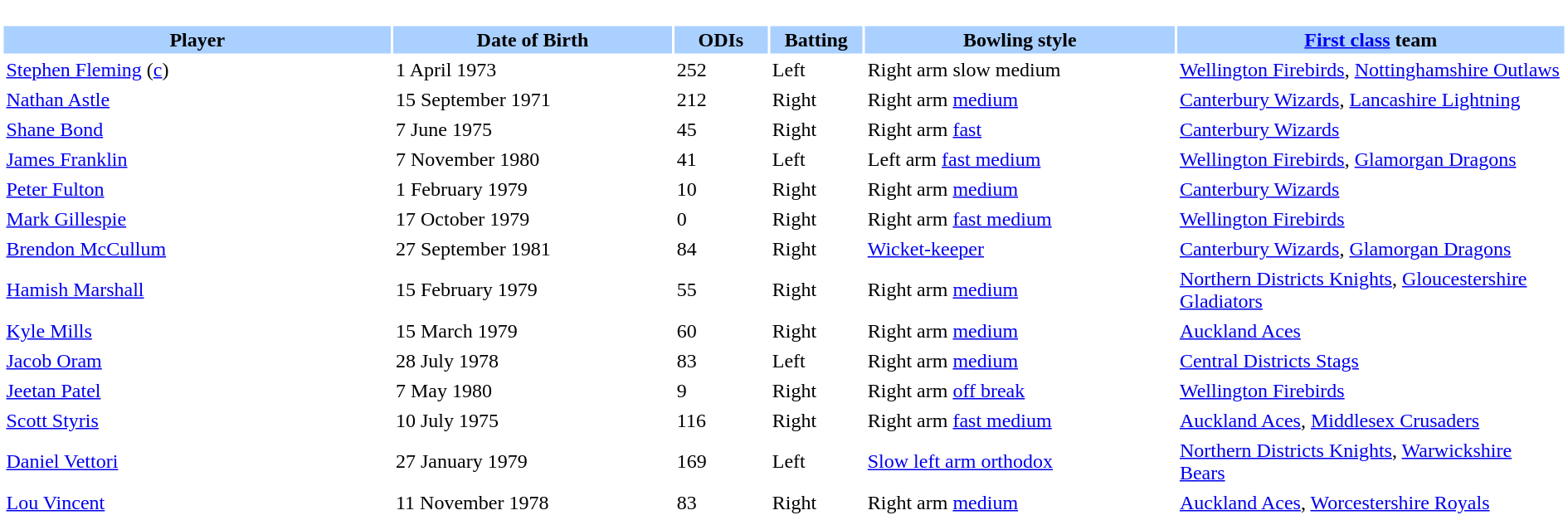<table border="0" style="width:100%;">
<tr>
<td style="vertical-align:top; background:#fff; width:90%;"><br><table border="0" cellspacing="2" cellpadding="2" style="width:100%;">
<tr style="background:#aad0ff;">
<th width=25%>Player</th>
<th width=18%>Date of Birth</th>
<th width=6%>ODIs</th>
<th width=6%>Batting</th>
<th width=20%>Bowling style</th>
<th width=25%><a href='#'>First class</a> team</th>
</tr>
<tr>
<td><a href='#'>Stephen Fleming</a> (<a href='#'>c</a>)</td>
<td>1 April 1973</td>
<td>252</td>
<td>Left</td>
<td>Right arm slow medium</td>
<td><a href='#'>Wellington Firebirds</a>, <a href='#'>Nottinghamshire Outlaws</a></td>
</tr>
<tr>
<td><a href='#'>Nathan Astle</a></td>
<td>15 September 1971</td>
<td>212</td>
<td>Right</td>
<td>Right arm <a href='#'>medium</a></td>
<td><a href='#'>Canterbury Wizards</a>, <a href='#'>Lancashire Lightning</a></td>
</tr>
<tr>
<td><a href='#'>Shane Bond</a></td>
<td>7 June 1975</td>
<td>45</td>
<td>Right</td>
<td>Right arm <a href='#'>fast</a></td>
<td><a href='#'>Canterbury Wizards</a></td>
</tr>
<tr>
<td><a href='#'>James Franklin</a></td>
<td>7 November 1980</td>
<td>41</td>
<td>Left</td>
<td>Left arm <a href='#'>fast medium</a></td>
<td><a href='#'>Wellington Firebirds</a>, <a href='#'>Glamorgan Dragons</a></td>
</tr>
<tr>
<td><a href='#'>Peter Fulton</a></td>
<td>1 February 1979</td>
<td>10</td>
<td>Right</td>
<td>Right arm <a href='#'>medium</a></td>
<td><a href='#'>Canterbury Wizards</a></td>
</tr>
<tr>
<td><a href='#'>Mark Gillespie</a></td>
<td>17 October 1979</td>
<td>0</td>
<td>Right</td>
<td>Right arm <a href='#'>fast medium</a></td>
<td><a href='#'>Wellington Firebirds</a></td>
</tr>
<tr>
<td><a href='#'>Brendon McCullum</a></td>
<td>27 September 1981</td>
<td>84</td>
<td>Right</td>
<td><a href='#'>Wicket-keeper</a></td>
<td><a href='#'>Canterbury Wizards</a>, <a href='#'>Glamorgan Dragons</a></td>
</tr>
<tr>
<td><a href='#'>Hamish Marshall</a></td>
<td>15 February 1979</td>
<td>55</td>
<td>Right</td>
<td>Right arm <a href='#'>medium</a></td>
<td><a href='#'>Northern Districts Knights</a>, <a href='#'>Gloucestershire Gladiators</a></td>
</tr>
<tr>
<td><a href='#'>Kyle Mills</a></td>
<td>15 March 1979</td>
<td>60</td>
<td>Right</td>
<td>Right arm <a href='#'>medium</a></td>
<td><a href='#'>Auckland Aces</a></td>
</tr>
<tr>
<td><a href='#'>Jacob Oram</a></td>
<td>28 July 1978</td>
<td>83</td>
<td>Left</td>
<td>Right arm <a href='#'>medium</a></td>
<td><a href='#'>Central Districts Stags</a></td>
</tr>
<tr>
<td><a href='#'>Jeetan Patel</a></td>
<td>7 May 1980</td>
<td>9</td>
<td>Right</td>
<td>Right arm <a href='#'>off break</a></td>
<td><a href='#'>Wellington Firebirds</a></td>
</tr>
<tr>
<td><a href='#'>Scott Styris</a></td>
<td>10 July 1975</td>
<td>116</td>
<td>Right</td>
<td>Right arm <a href='#'>fast medium</a></td>
<td><a href='#'>Auckland Aces</a>, <a href='#'>Middlesex Crusaders</a></td>
</tr>
<tr>
<td><a href='#'>Daniel Vettori</a></td>
<td>27 January 1979</td>
<td>169</td>
<td>Left</td>
<td><a href='#'>Slow left arm orthodox</a></td>
<td><a href='#'>Northern Districts Knights</a>, <a href='#'>Warwickshire Bears</a></td>
</tr>
<tr>
<td><a href='#'>Lou Vincent</a></td>
<td>11 November 1978</td>
<td>83</td>
<td>Right</td>
<td>Right arm <a href='#'>medium</a></td>
<td><a href='#'>Auckland Aces</a>, <a href='#'>Worcestershire Royals</a></td>
</tr>
</table>
</td>
</tr>
</table>
